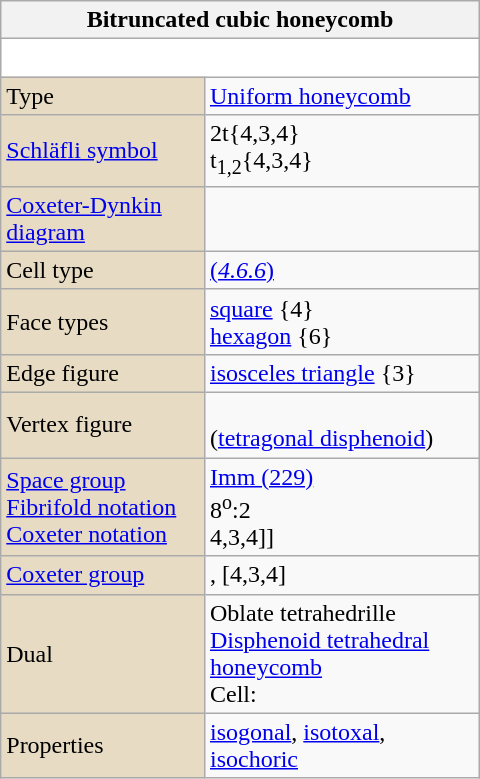<table class="wikitable" align="right" style="margin-left:10px" width="320">
<tr>
<th bgcolor=#e7dcc3 colspan=2>Bitruncated cubic honeycomb</th>
</tr>
<tr>
<td bgcolor=#ffffff align=center colspan=2> </td>
</tr>
<tr>
<td bgcolor=#e7dcc3>Type</td>
<td><a href='#'>Uniform honeycomb</a></td>
</tr>
<tr>
<td bgcolor=#e7dcc3><a href='#'>Schläfli symbol</a></td>
<td>2t{4,3,4}<br>t<sub>1,2</sub>{4,3,4}</td>
</tr>
<tr>
<td bgcolor=#e7dcc3><a href='#'>Coxeter-Dynkin diagram</a></td>
<td></td>
</tr>
<tr>
<td bgcolor=#e7dcc3>Cell type</td>
<td><a href='#'>(<em>4.6.6</em>)</a></td>
</tr>
<tr>
<td bgcolor=#e7dcc3>Face types</td>
<td><a href='#'>square</a> {4}<br><a href='#'>hexagon</a> {6}</td>
</tr>
<tr>
<td bgcolor=#e7dcc3>Edge figure</td>
<td><a href='#'>isosceles triangle</a> {3}</td>
</tr>
<tr>
<td bgcolor=#e7dcc3>Vertex figure</td>
<td><br>(<a href='#'>tetragonal disphenoid</a>)</td>
</tr>
<tr>
<td bgcolor=#e7dcc3><a href='#'>Space group</a><br><a href='#'>Fibrifold notation</a><br><a href='#'>Coxeter notation</a></td>
<td><a href='#'>Imm (229)</a><br>8<sup>o</sup>:2<br>4,3,4]]</td>
</tr>
<tr>
<td bgcolor=#e7dcc3><a href='#'>Coxeter group</a></td>
<td>, [4,3,4]</td>
</tr>
<tr>
<td bgcolor=#e7dcc3>Dual</td>
<td>Oblate tetrahedrille<br><a href='#'>Disphenoid tetrahedral honeycomb</a><br>Cell: </td>
</tr>
<tr>
<td bgcolor=#e7dcc3>Properties</td>
<td><a href='#'>isogonal</a>, <a href='#'>isotoxal</a>, <a href='#'>isochoric</a></td>
</tr>
</table>
